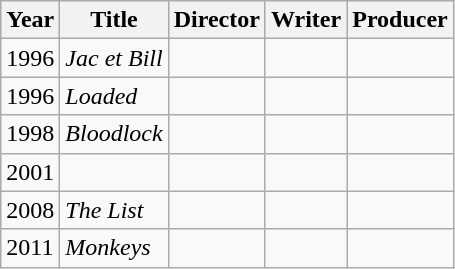<table class="wikitable plainrowheaders">
<tr>
<th>Year</th>
<th>Title</th>
<th>Director</th>
<th>Writer</th>
<th>Producer</th>
</tr>
<tr>
<td>1996</td>
<td><em>Jac et Bill</em></td>
<td></td>
<td></td>
<td></td>
</tr>
<tr>
<td>1996</td>
<td><em>Loaded</em></td>
<td></td>
<td></td>
<td></td>
</tr>
<tr>
<td>1998</td>
<td><em>Bloodlock</em></td>
<td></td>
<td></td>
<td></td>
</tr>
<tr>
<td>2001</td>
<td><em></em></td>
<td></td>
<td></td>
<td></td>
</tr>
<tr>
<td>2008</td>
<td><em>The List</em></td>
<td></td>
<td></td>
<td></td>
</tr>
<tr>
<td>2011</td>
<td><em>Monkeys</em></td>
<td></td>
<td></td>
<td></td>
</tr>
</table>
